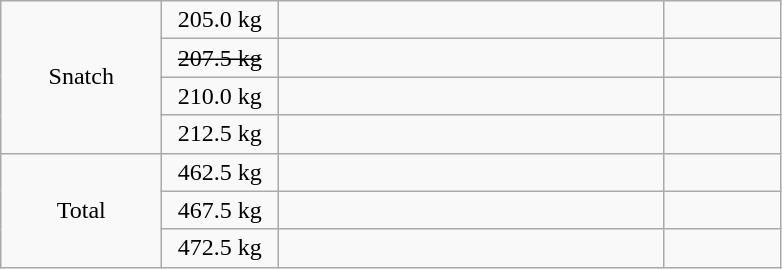<table class = "wikitable" style="text-align:center;">
<tr>
<td rowspan=4 width=100>Snatch</td>
<td width=70>205.0 kg</td>
<td width=250 align=left></td>
<td width=70></td>
</tr>
<tr>
<td><s>207.5 kg</s></td>
<td align=left><s></s></td>
<td><s></s></td>
</tr>
<tr>
<td>210.0 kg</td>
<td align=left></td>
<td></td>
</tr>
<tr>
<td>212.5 kg</td>
<td align=left></td>
<td></td>
</tr>
<tr>
<td rowspan=3>Total</td>
<td>462.5 kg</td>
<td align=left></td>
<td></td>
</tr>
<tr>
<td>467.5 kg</td>
<td align=left></td>
<td></td>
</tr>
<tr>
<td>472.5 kg</td>
<td align=left></td>
<td></td>
</tr>
</table>
